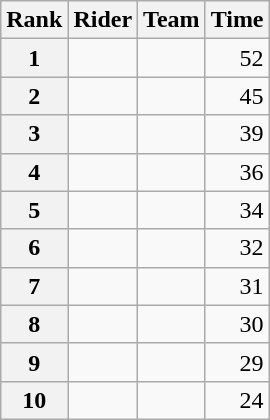<table class="wikitable" margin-bottom:0;">
<tr>
<th scope="col">Rank</th>
<th scope="col">Rider</th>
<th scope="col">Team</th>
<th scope="col">Time</th>
</tr>
<tr>
<th scope="row">1</th>
<td> </td>
<td></td>
<td align="right">52</td>
</tr>
<tr>
<th scope="row">2</th>
<td> </td>
<td></td>
<td align="right">45</td>
</tr>
<tr>
<th scope="row">3</th>
<td></td>
<td></td>
<td align="right">39</td>
</tr>
<tr>
<th scope="row">4</th>
<td></td>
<td></td>
<td align="right">36</td>
</tr>
<tr>
<th scope="row">5</th>
<td> </td>
<td></td>
<td align="right">34</td>
</tr>
<tr>
<th scope="row">6</th>
<td></td>
<td></td>
<td align="right">32</td>
</tr>
<tr>
<th scope="row">7</th>
<td></td>
<td></td>
<td align="right">31</td>
</tr>
<tr>
<th scope="row">8</th>
<td></td>
<td></td>
<td align="right">30</td>
</tr>
<tr>
<th scope="row">9</th>
<td></td>
<td></td>
<td align="right">29</td>
</tr>
<tr>
<th scope="row">10</th>
<td></td>
<td></td>
<td align="right">24</td>
</tr>
</table>
